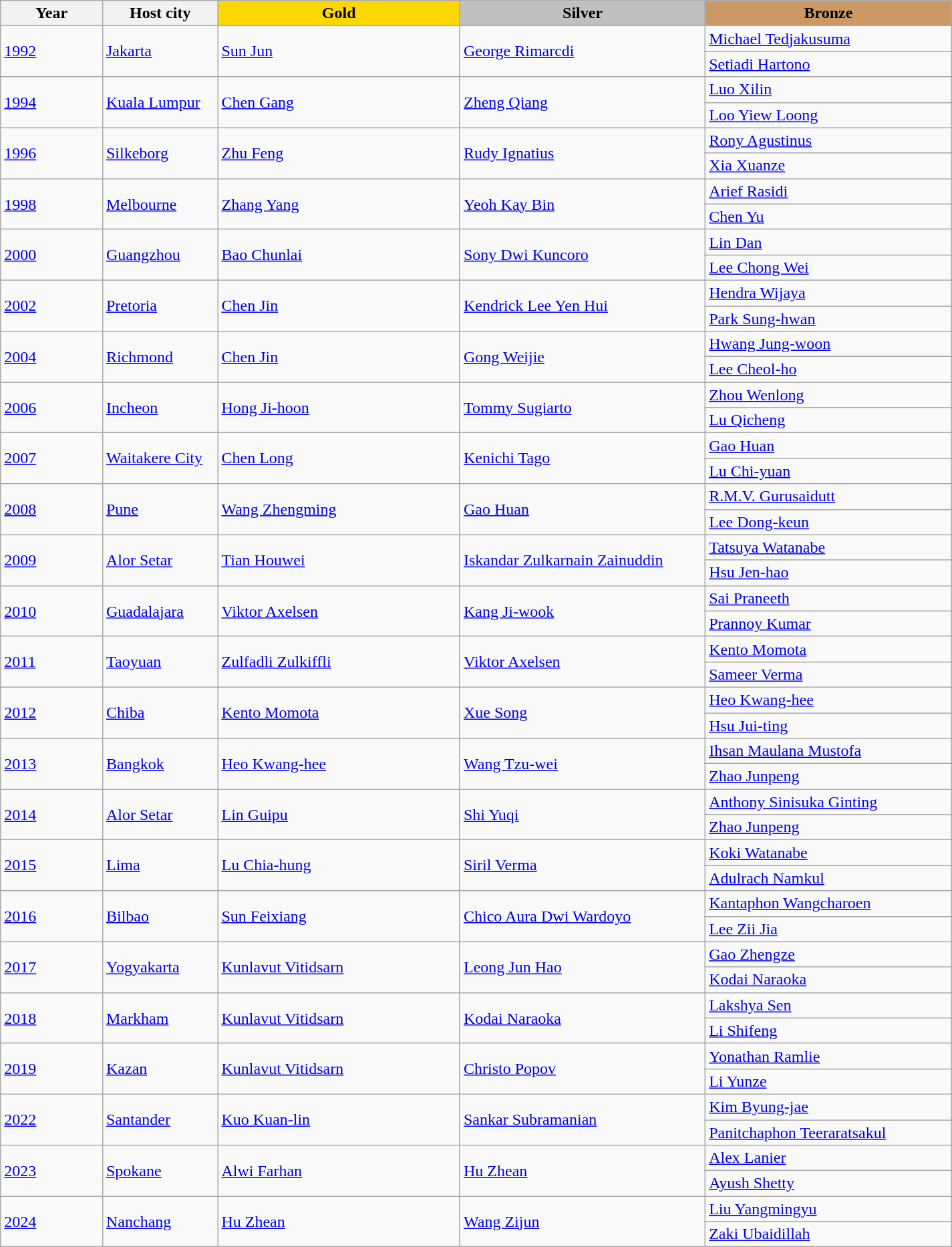<table class="wikitable" style="text-align: left; width: 950px;">
<tr>
<th width="120">Year</th>
<th width="120">Host city</th>
<th width="300" style="background-color: gold">Gold</th>
<th width="300" style="background-color: silver">Silver</th>
<th width="300" style="background-color: #cc9966">Bronze</th>
</tr>
<tr>
<td rowspan=2><a href='#'>1992</a></td>
<td rowspan=2><a href='#'>Jakarta</a></td>
<td rowspan=2> <a href='#'>Sun Jun</a></td>
<td rowspan=2> <a href='#'>George Rimarcdi</a></td>
<td> <a href='#'>Michael Tedjakusuma</a></td>
</tr>
<tr>
<td> <a href='#'>Setiadi Hartono</a></td>
</tr>
<tr>
<td rowspan=2><a href='#'>1994</a></td>
<td rowspan=2><a href='#'>Kuala Lumpur</a></td>
<td rowspan=2> <a href='#'>Chen Gang</a></td>
<td rowspan=2> <a href='#'>Zheng Qiang</a></td>
<td> <a href='#'>Luo Xilin</a></td>
</tr>
<tr>
<td> <a href='#'>Loo Yiew Loong</a></td>
</tr>
<tr>
<td rowspan=2><a href='#'>1996</a></td>
<td rowspan=2><a href='#'>Silkeborg</a></td>
<td rowspan=2> <a href='#'>Zhu Feng</a></td>
<td rowspan=2> <a href='#'>Rudy Ignatius</a></td>
<td> <a href='#'>Rony Agustinus</a></td>
</tr>
<tr>
<td> <a href='#'>Xia Xuanze</a></td>
</tr>
<tr>
<td rowspan=2><a href='#'>1998</a></td>
<td rowspan=2><a href='#'>Melbourne</a></td>
<td rowspan=2> <a href='#'>Zhang Yang</a></td>
<td rowspan=2> <a href='#'>Yeoh Kay Bin</a></td>
<td> <a href='#'>Arief Rasidi</a></td>
</tr>
<tr>
<td> <a href='#'>Chen Yu</a></td>
</tr>
<tr>
<td rowspan=2><a href='#'>2000</a></td>
<td rowspan=2><a href='#'>Guangzhou</a></td>
<td rowspan=2> <a href='#'>Bao Chunlai</a></td>
<td rowspan=2> <a href='#'>Sony Dwi Kuncoro</a></td>
<td> <a href='#'>Lin Dan</a></td>
</tr>
<tr>
<td> <a href='#'>Lee Chong Wei</a></td>
</tr>
<tr>
<td rowspan=2><a href='#'>2002</a></td>
<td rowspan=2><a href='#'>Pretoria</a></td>
<td rowspan=2> <a href='#'>Chen Jin</a></td>
<td rowspan=2> <a href='#'>Kendrick Lee Yen Hui</a></td>
<td> <a href='#'>Hendra Wijaya</a></td>
</tr>
<tr>
<td> <a href='#'>Park Sung-hwan</a></td>
</tr>
<tr>
<td rowspan=2><a href='#'>2004</a></td>
<td rowspan=2><a href='#'>Richmond</a></td>
<td rowspan=2> <a href='#'>Chen Jin</a></td>
<td rowspan=2> <a href='#'>Gong Weijie</a></td>
<td> <a href='#'>Hwang Jung-woon</a></td>
</tr>
<tr>
<td> <a href='#'>Lee Cheol-ho</a></td>
</tr>
<tr>
<td rowspan=2><a href='#'>2006</a></td>
<td rowspan=2><a href='#'>Incheon</a></td>
<td rowspan=2> <a href='#'>Hong Ji-hoon</a></td>
<td rowspan=2> <a href='#'>Tommy Sugiarto</a></td>
<td> <a href='#'>Zhou Wenlong</a></td>
</tr>
<tr>
<td> <a href='#'>Lu Qicheng</a></td>
</tr>
<tr>
<td rowspan=2><a href='#'>2007</a></td>
<td rowspan=2><a href='#'>Waitakere City</a></td>
<td rowspan=2> <a href='#'>Chen Long</a></td>
<td rowspan=2> <a href='#'>Kenichi Tago</a></td>
<td> <a href='#'>Gao Huan</a></td>
</tr>
<tr>
<td> <a href='#'>Lu Chi-yuan</a></td>
</tr>
<tr>
<td rowspan=2><a href='#'>2008</a></td>
<td rowspan=2><a href='#'>Pune</a></td>
<td rowspan=2> <a href='#'>Wang Zhengming</a></td>
<td rowspan=2> <a href='#'>Gao Huan</a></td>
<td> <a href='#'>R.M.V. Gurusaidutt</a></td>
</tr>
<tr>
<td> <a href='#'>Lee Dong-keun</a></td>
</tr>
<tr>
<td rowspan=2><a href='#'>2009</a></td>
<td rowspan=2><a href='#'>Alor Setar</a></td>
<td rowspan=2> <a href='#'>Tian Houwei</a></td>
<td rowspan=2> <a href='#'>Iskandar Zulkarnain Zainuddin</a></td>
<td> <a href='#'>Tatsuya Watanabe</a></td>
</tr>
<tr>
<td> <a href='#'>Hsu Jen-hao</a></td>
</tr>
<tr>
<td rowspan=2><a href='#'>2010</a></td>
<td rowspan=2><a href='#'>Guadalajara</a></td>
<td rowspan=2> <a href='#'>Viktor Axelsen</a></td>
<td rowspan=2> <a href='#'>Kang Ji-wook</a></td>
<td> <a href='#'>Sai Praneeth</a></td>
</tr>
<tr>
<td> <a href='#'>Prannoy Kumar</a></td>
</tr>
<tr>
<td rowspan=2><a href='#'>2011</a></td>
<td rowspan=2><a href='#'>Taoyuan</a></td>
<td rowspan=2> <a href='#'>Zulfadli Zulkiffli</a></td>
<td rowspan=2> <a href='#'>Viktor Axelsen</a></td>
<td> <a href='#'>Kento Momota</a></td>
</tr>
<tr>
<td> <a href='#'>Sameer Verma</a></td>
</tr>
<tr>
<td rowspan=2><a href='#'>2012</a></td>
<td rowspan=2><a href='#'>Chiba</a></td>
<td rowspan=2> <a href='#'>Kento Momota</a></td>
<td rowspan=2> <a href='#'>Xue Song</a></td>
<td> <a href='#'>Heo Kwang-hee</a></td>
</tr>
<tr>
<td> <a href='#'>Hsu Jui-ting</a></td>
</tr>
<tr>
<td rowspan=2><a href='#'>2013</a></td>
<td rowspan=2><a href='#'>Bangkok</a></td>
<td rowspan=2> <a href='#'>Heo Kwang-hee</a></td>
<td rowspan=2> <a href='#'>Wang Tzu-wei</a></td>
<td> <a href='#'>Ihsan Maulana Mustofa</a></td>
</tr>
<tr>
<td> <a href='#'>Zhao Junpeng</a></td>
</tr>
<tr>
<td rowspan=2><a href='#'>2014</a></td>
<td rowspan=2><a href='#'>Alor Setar</a></td>
<td rowspan=2> <a href='#'>Lin Guipu</a></td>
<td rowspan=2> <a href='#'>Shi Yuqi</a></td>
<td> <a href='#'>Anthony Sinisuka Ginting</a></td>
</tr>
<tr>
<td> <a href='#'>Zhao Junpeng</a></td>
</tr>
<tr>
<td rowspan=2><a href='#'>2015</a></td>
<td rowspan=2><a href='#'>Lima</a></td>
<td rowspan=2> <a href='#'>Lu Chia-hung</a></td>
<td rowspan=2> <a href='#'>Siril Verma</a></td>
<td> <a href='#'>Koki Watanabe</a></td>
</tr>
<tr>
<td> <a href='#'>Adulrach Namkul</a></td>
</tr>
<tr>
<td rowspan=2><a href='#'>2016</a></td>
<td rowspan=2><a href='#'>Bilbao</a></td>
<td rowspan=2> <a href='#'>Sun Feixiang</a></td>
<td rowspan=2> <a href='#'>Chico Aura Dwi Wardoyo</a></td>
<td> <a href='#'>Kantaphon Wangcharoen</a></td>
</tr>
<tr>
<td> <a href='#'>Lee Zii Jia</a></td>
</tr>
<tr>
<td rowspan=2><a href='#'>2017</a></td>
<td rowspan=2><a href='#'>Yogyakarta</a></td>
<td rowspan=2> <a href='#'>Kunlavut Vitidsarn</a></td>
<td rowspan=2> <a href='#'>Leong Jun Hao</a></td>
<td> <a href='#'>Gao Zhengze</a></td>
</tr>
<tr>
<td> <a href='#'>Kodai Naraoka</a></td>
</tr>
<tr>
<td rowspan=2><a href='#'>2018</a></td>
<td rowspan=2><a href='#'>Markham</a></td>
<td rowspan="2"> <a href='#'>Kunlavut Vitidsarn</a></td>
<td rowspan=2> <a href='#'>Kodai Naraoka</a></td>
<td> <a href='#'>Lakshya Sen</a></td>
</tr>
<tr>
<td> <a href='#'>Li Shifeng</a></td>
</tr>
<tr>
<td rowspan=2><a href='#'>2019</a></td>
<td rowspan=2><a href='#'>Kazan</a></td>
<td rowspan=2> <a href='#'>Kunlavut Vitidsarn</a></td>
<td rowspan=2> <a href='#'>Christo Popov</a></td>
<td> <a href='#'>Yonathan Ramlie</a></td>
</tr>
<tr>
<td> <a href='#'>Li Yunze</a></td>
</tr>
<tr>
<td rowspan=2><a href='#'>2022</a></td>
<td rowspan=2><a href='#'>Santander</a></td>
<td rowspan=2> <a href='#'>Kuo Kuan-lin</a></td>
<td rowspan=2> <a href='#'>Sankar Subramanian</a></td>
<td> <a href='#'>Kim Byung-jae</a></td>
</tr>
<tr>
<td> <a href='#'>Panitchaphon Teeraratsakul</a></td>
</tr>
<tr>
<td rowspan=2><a href='#'>2023</a></td>
<td rowspan=2><a href='#'>Spokane</a></td>
<td rowspan=2> <a href='#'>Alwi Farhan</a></td>
<td rowspan=2> <a href='#'>Hu Zhean</a></td>
<td> <a href='#'>Alex Lanier</a></td>
</tr>
<tr>
<td> <a href='#'>Ayush Shetty</a></td>
</tr>
<tr>
<td rowspan=2><a href='#'>2024</a></td>
<td rowspan=2><a href='#'>Nanchang</a></td>
<td rowspan=2> <a href='#'>Hu Zhean</a></td>
<td rowspan=2> <a href='#'>Wang Zijun</a></td>
<td> <a href='#'>Liu Yangmingyu</a></td>
</tr>
<tr>
<td> <a href='#'>Zaki Ubaidillah</a></td>
</tr>
</table>
